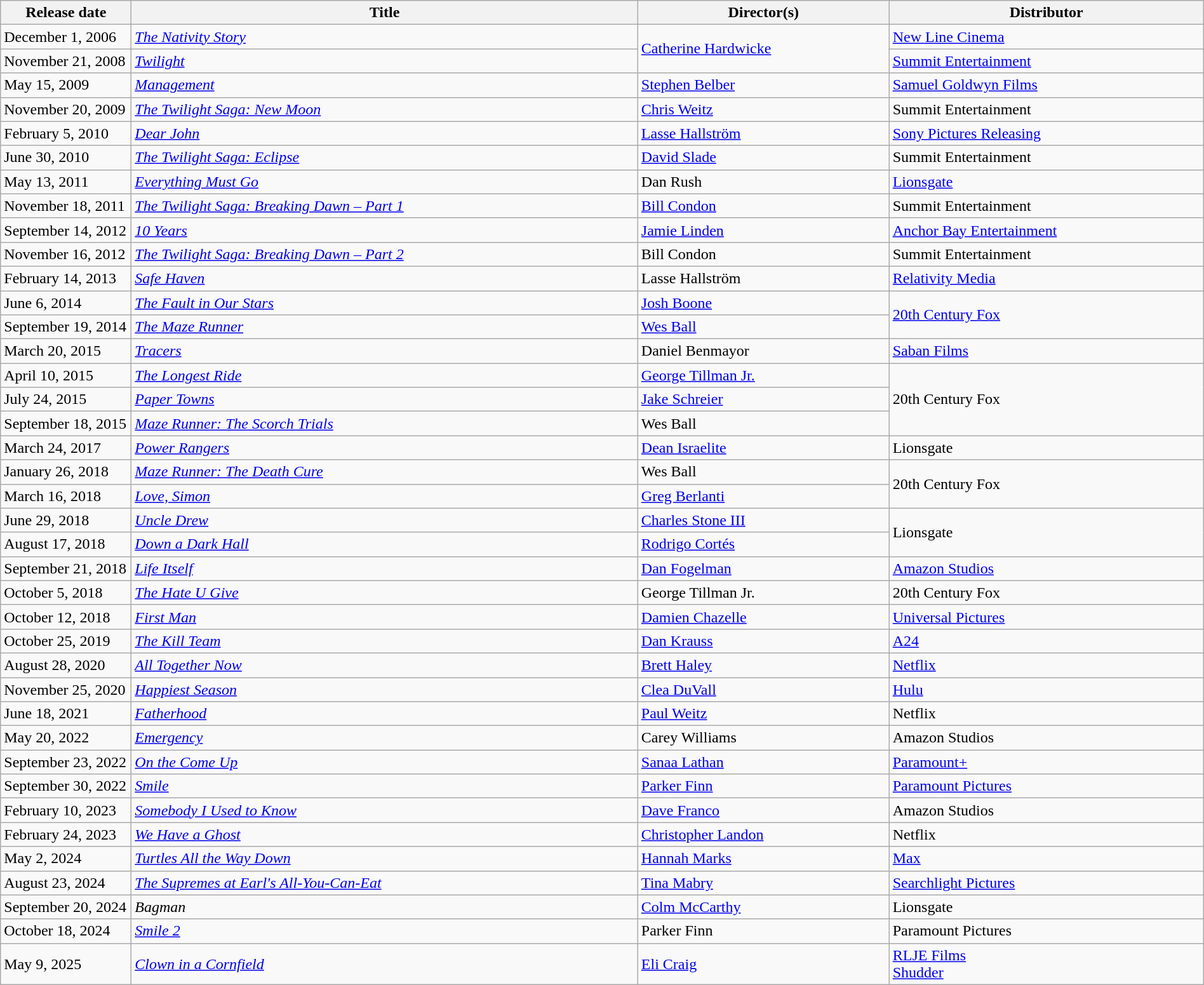<table class="wikitable sortable" style="width:100%;">
<tr>
<th scope="col" style="width:130px;">Release date</th>
<th>Title</th>
<th>Director(s)</th>
<th>Distributor</th>
</tr>
<tr>
<td>December 1, 2006</td>
<td><em><a href='#'>The Nativity Story</a></em></td>
<td rowspan="2"><a href='#'>Catherine Hardwicke</a></td>
<td><a href='#'>New Line Cinema</a></td>
</tr>
<tr>
<td>November 21, 2008</td>
<td><em><a href='#'>Twilight</a></em></td>
<td><a href='#'>Summit Entertainment</a></td>
</tr>
<tr>
<td>May 15, 2009</td>
<td><em><a href='#'>Management</a></em></td>
<td><a href='#'>Stephen Belber</a></td>
<td><a href='#'>Samuel Goldwyn Films</a></td>
</tr>
<tr>
<td>November 20, 2009</td>
<td><em><a href='#'>The Twilight Saga: New Moon</a></em></td>
<td><a href='#'>Chris Weitz</a></td>
<td>Summit Entertainment</td>
</tr>
<tr>
<td>February 5, 2010</td>
<td><em><a href='#'>Dear John</a></em></td>
<td><a href='#'>Lasse Hallström</a></td>
<td><a href='#'>Sony Pictures Releasing</a></td>
</tr>
<tr>
<td>June 30, 2010</td>
<td><em><a href='#'>The Twilight Saga: Eclipse</a></em></td>
<td><a href='#'>David Slade</a></td>
<td>Summit Entertainment</td>
</tr>
<tr>
<td>May 13, 2011</td>
<td><em><a href='#'>Everything Must Go</a></em></td>
<td>Dan Rush</td>
<td><a href='#'>Lionsgate</a></td>
</tr>
<tr>
<td>November 18, 2011</td>
<td><em><a href='#'>The Twilight Saga: Breaking Dawn – Part 1</a></em></td>
<td><a href='#'>Bill Condon</a></td>
<td>Summit Entertainment</td>
</tr>
<tr>
<td>September 14, 2012</td>
<td><em><a href='#'>10 Years</a></em></td>
<td><a href='#'>Jamie Linden</a></td>
<td><a href='#'>Anchor Bay Entertainment</a></td>
</tr>
<tr>
<td>November 16, 2012</td>
<td><em><a href='#'>The Twilight Saga: Breaking Dawn – Part 2</a></em></td>
<td>Bill Condon</td>
<td>Summit Entertainment</td>
</tr>
<tr>
<td>February 14, 2013</td>
<td><em><a href='#'>Safe Haven</a></em></td>
<td>Lasse Hallström</td>
<td><a href='#'>Relativity Media</a></td>
</tr>
<tr>
<td>June 6, 2014</td>
<td><em><a href='#'>The Fault in Our Stars</a></em></td>
<td><a href='#'>Josh Boone</a></td>
<td rowspan="2"><a href='#'>20th Century Fox</a></td>
</tr>
<tr>
<td>September 19, 2014</td>
<td><em><a href='#'>The Maze Runner</a></em></td>
<td><a href='#'>Wes Ball</a></td>
</tr>
<tr>
<td>March 20, 2015</td>
<td><em><a href='#'>Tracers</a></em></td>
<td>Daniel Benmayor</td>
<td><a href='#'>Saban Films</a></td>
</tr>
<tr>
<td>April 10, 2015</td>
<td><em><a href='#'>The Longest Ride</a></em></td>
<td><a href='#'>George Tillman Jr.</a></td>
<td rowspan="3">20th Century Fox</td>
</tr>
<tr>
<td>July 24, 2015</td>
<td><em><a href='#'>Paper Towns</a></em></td>
<td><a href='#'>Jake Schreier</a></td>
</tr>
<tr>
<td>September 18, 2015</td>
<td><em><a href='#'>Maze Runner: The Scorch Trials</a></em></td>
<td>Wes Ball</td>
</tr>
<tr>
<td>March 24, 2017</td>
<td><em><a href='#'>Power Rangers</a></em></td>
<td><a href='#'>Dean Israelite</a></td>
<td>Lionsgate</td>
</tr>
<tr>
<td>January 26, 2018</td>
<td><em><a href='#'>Maze Runner: The Death Cure</a></em></td>
<td>Wes Ball</td>
<td rowspan="2">20th Century Fox</td>
</tr>
<tr>
<td>March 16, 2018</td>
<td><em><a href='#'>Love, Simon</a></em></td>
<td><a href='#'>Greg Berlanti</a></td>
</tr>
<tr>
<td>June 29, 2018</td>
<td><em><a href='#'>Uncle Drew</a></em></td>
<td><a href='#'>Charles Stone III</a></td>
<td rowspan="2">Lionsgate</td>
</tr>
<tr>
<td>August 17, 2018</td>
<td><em><a href='#'>Down a Dark Hall</a></em></td>
<td><a href='#'>Rodrigo Cortés</a></td>
</tr>
<tr>
<td>September 21, 2018</td>
<td><em><a href='#'>Life Itself</a></em></td>
<td><a href='#'>Dan Fogelman</a></td>
<td><a href='#'>Amazon Studios</a></td>
</tr>
<tr>
<td>October 5, 2018</td>
<td><em><a href='#'>The Hate U Give</a></em></td>
<td>George Tillman Jr.</td>
<td>20th Century Fox</td>
</tr>
<tr>
<td>October 12, 2018</td>
<td><em><a href='#'>First Man</a></em></td>
<td><a href='#'>Damien Chazelle</a></td>
<td><a href='#'>Universal Pictures</a></td>
</tr>
<tr>
<td>October 25, 2019</td>
<td><em><a href='#'>The Kill Team</a></em></td>
<td><a href='#'>Dan Krauss</a></td>
<td><a href='#'>A24</a></td>
</tr>
<tr>
<td>August 28, 2020</td>
<td><em><a href='#'>All Together Now</a></em></td>
<td><a href='#'>Brett Haley</a></td>
<td><a href='#'>Netflix</a></td>
</tr>
<tr>
<td>November 25, 2020</td>
<td><em><a href='#'>Happiest Season</a></em></td>
<td><a href='#'>Clea DuVall</a></td>
<td><a href='#'>Hulu</a></td>
</tr>
<tr>
<td>June 18, 2021</td>
<td><em><a href='#'>Fatherhood</a></em></td>
<td><a href='#'>Paul Weitz</a></td>
<td>Netflix</td>
</tr>
<tr>
<td>May 20, 2022</td>
<td><em><a href='#'>Emergency</a></em></td>
<td>Carey Williams</td>
<td>Amazon Studios</td>
</tr>
<tr>
<td>September 23, 2022</td>
<td><em><a href='#'>On the Come Up</a></em></td>
<td><a href='#'>Sanaa Lathan</a></td>
<td><a href='#'>Paramount+</a></td>
</tr>
<tr>
<td>September 30, 2022</td>
<td><em><a href='#'>Smile</a></em></td>
<td><a href='#'>Parker Finn</a></td>
<td><a href='#'>Paramount Pictures</a></td>
</tr>
<tr>
<td>February 10, 2023</td>
<td><em><a href='#'>Somebody I Used to Know</a></em></td>
<td><a href='#'>Dave Franco</a></td>
<td>Amazon Studios</td>
</tr>
<tr>
<td>February 24, 2023</td>
<td><em><a href='#'>We Have a Ghost</a></em></td>
<td><a href='#'>Christopher Landon</a></td>
<td>Netflix</td>
</tr>
<tr>
<td>May 2, 2024</td>
<td><em><a href='#'>Turtles All the Way Down</a></em></td>
<td><a href='#'>Hannah Marks</a></td>
<td><a href='#'>Max</a></td>
</tr>
<tr>
<td>August 23, 2024</td>
<td><em><a href='#'>The Supremes at Earl's All-You-Can-Eat</a></em></td>
<td><a href='#'>Tina Mabry</a></td>
<td><a href='#'>Searchlight Pictures</a></td>
</tr>
<tr>
<td>September 20, 2024</td>
<td><em>Bagman</em></td>
<td><a href='#'>Colm McCarthy</a></td>
<td>Lionsgate</td>
</tr>
<tr>
<td>October 18, 2024</td>
<td><em><a href='#'>Smile 2</a></em></td>
<td>Parker Finn</td>
<td>Paramount Pictures</td>
</tr>
<tr>
<td>May 9, 2025</td>
<td><em><a href='#'>Clown in a Cornfield</a></em></td>
<td><a href='#'>Eli Craig</a></td>
<td><a href='#'>RLJE Films</a><br><a href='#'>Shudder</a></td>
</tr>
</table>
